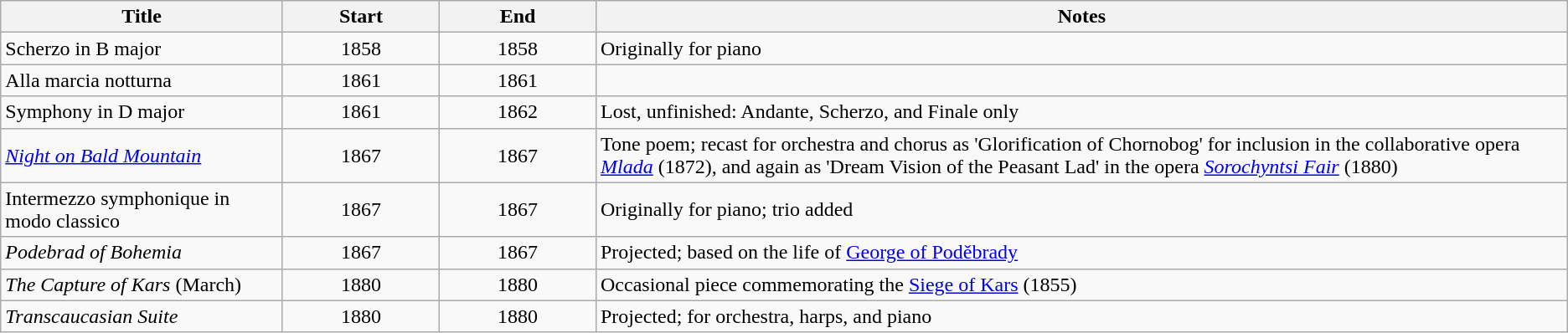<table class="wikitable sortable">
<tr>
<th style="width:18%;">Title</th>
<th style="width:10%;">Start</th>
<th style="width:10%;">End</th>
<th style="width:62%;">Notes</th>
</tr>
<tr>
<td>Scherzo in B major</td>
<td align="center">1858</td>
<td align=center>1858</td>
<td>Originally for piano</td>
</tr>
<tr>
<td>Alla marcia notturna</td>
<td align=center>1861</td>
<td align=center>1861</td>
<td></td>
</tr>
<tr>
<td>Symphony in D major</td>
<td align=center>1861</td>
<td align=center>1862</td>
<td>Lost, unfinished: Andante, Scherzo, and Finale only</td>
</tr>
<tr>
<td><em><a href='#'>Night on Bald Mountain</a></em></td>
<td align="center">1867</td>
<td align=center>1867</td>
<td>Tone poem; recast for orchestra and chorus as 'Glorification of Chornobog' for inclusion in the collaborative opera <em><a href='#'>Mlada</a></em> (1872), and again as 'Dream Vision of the Peasant Lad' in the opera <em><a href='#'>Sorochyntsi Fair</a></em> (1880)</td>
</tr>
<tr>
<td>Intermezzo symphonique in modo classico</td>
<td align=center>1867</td>
<td align=center>1867</td>
<td>Originally for piano; trio added</td>
</tr>
<tr>
<td><em>Podebrad of Bohemia</em></td>
<td align="center">1867</td>
<td align=center>1867</td>
<td>Projected; based on the life of <a href='#'>George of Poděbrady</a></td>
</tr>
<tr>
<td><em>The Capture of Kars</em> (March)</td>
<td align="center">1880</td>
<td align=center>1880</td>
<td>Occasional piece commemorating the <a href='#'>Siege of Kars</a> (1855)</td>
</tr>
<tr>
<td><em>Transcaucasian Suite</em></td>
<td align="center">1880</td>
<td align=center>1880</td>
<td>Projected; for orchestra, harps, and piano</td>
</tr>
</table>
